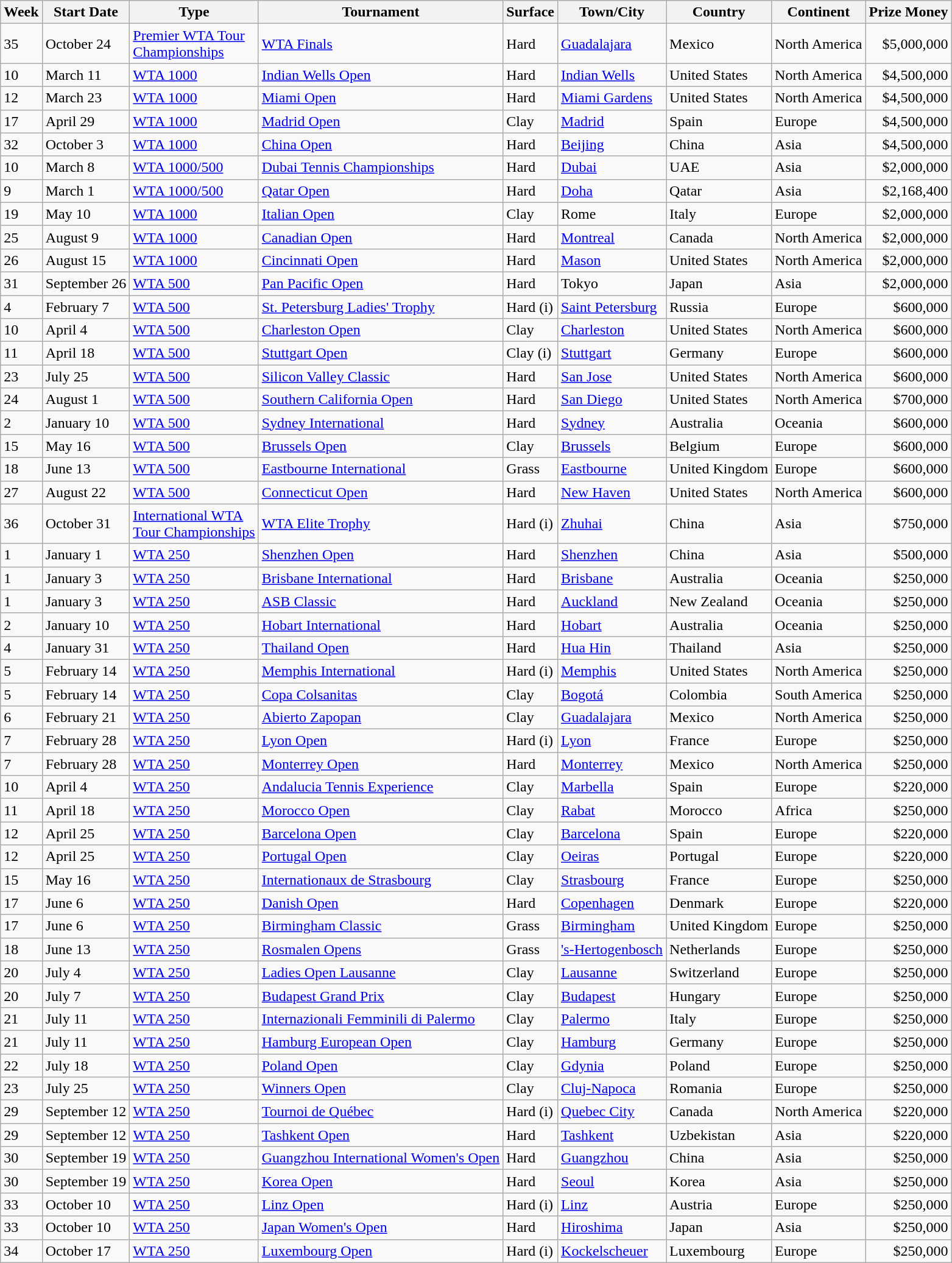<table class="sortable wikitable">
<tr>
<th>Week</th>
<th>Start Date</th>
<th>Type</th>
<th>Tournament</th>
<th>Surface</th>
<th>Town/City</th>
<th>Country</th>
<th>Continent</th>
<th>Prize Money</th>
</tr>
<tr>
<td>35</td>
<td>October 24</td>
<td><a href='#'>Premier WTA Tour <br> Championships</a></td>
<td><a href='#'>WTA Finals</a></td>
<td>Hard</td>
<td><a href='#'>Guadalajara</a></td>
<td>Mexico</td>
<td>North America</td>
<td style="text-align:right;">$5,000,000</td>
</tr>
<tr>
<td>10</td>
<td>March 11</td>
<td><a href='#'>WTA 1000</a></td>
<td><a href='#'>Indian Wells Open</a></td>
<td>Hard</td>
<td><a href='#'>Indian Wells</a></td>
<td>United States</td>
<td>North America</td>
<td style="text-align:right;">$4,500,000</td>
</tr>
<tr>
<td>12</td>
<td>March 23</td>
<td><a href='#'>WTA 1000</a></td>
<td><a href='#'>Miami Open</a></td>
<td>Hard</td>
<td><a href='#'>Miami Gardens</a></td>
<td>United States</td>
<td>North America</td>
<td style="text-align:right;">$4,500,000</td>
</tr>
<tr>
<td>17</td>
<td>April 29</td>
<td><a href='#'>WTA 1000</a></td>
<td><a href='#'>Madrid Open</a></td>
<td>Clay</td>
<td><a href='#'>Madrid</a></td>
<td>Spain</td>
<td>Europe</td>
<td style="text-align:right;">$4,500,000</td>
</tr>
<tr>
<td>32</td>
<td>October 3</td>
<td><a href='#'>WTA 1000</a></td>
<td><a href='#'>China Open</a></td>
<td>Hard</td>
<td><a href='#'>Beijing</a></td>
<td>China</td>
<td>Asia</td>
<td style="text-align:right;">$4,500,000</td>
</tr>
<tr>
<td>10</td>
<td>March 8</td>
<td><a href='#'>WTA 1000/500</a></td>
<td><a href='#'>Dubai Tennis Championships</a></td>
<td>Hard</td>
<td><a href='#'>Dubai</a></td>
<td>UAE</td>
<td>Asia</td>
<td style="text-align:right;">$2,000,000</td>
</tr>
<tr>
<td>9</td>
<td>March 1</td>
<td><a href='#'>WTA 1000/500</a></td>
<td><a href='#'>Qatar Open</a></td>
<td>Hard</td>
<td><a href='#'>Doha</a></td>
<td>Qatar</td>
<td>Asia</td>
<td style="text-align:right;">$2,168,400</td>
</tr>
<tr>
<td>19</td>
<td>May 10</td>
<td><a href='#'>WTA 1000</a></td>
<td><a href='#'>Italian Open</a></td>
<td>Clay</td>
<td>Rome</td>
<td>Italy</td>
<td>Europe</td>
<td style="text-align:right;">$2,000,000</td>
</tr>
<tr>
<td>25</td>
<td>August 9</td>
<td><a href='#'>WTA 1000</a></td>
<td><a href='#'>Canadian Open</a></td>
<td>Hard</td>
<td><a href='#'>Montreal</a></td>
<td>Canada</td>
<td>North America</td>
<td style="text-align:right;">$2,000,000</td>
</tr>
<tr>
<td>26</td>
<td>August 15</td>
<td><a href='#'>WTA 1000</a></td>
<td><a href='#'>Cincinnati Open</a></td>
<td>Hard</td>
<td><a href='#'>Mason</a></td>
<td>United States</td>
<td>North America</td>
<td style="text-align:right;">$2,000,000</td>
</tr>
<tr>
<td>31</td>
<td>September 26</td>
<td><a href='#'>WTA 500</a></td>
<td><a href='#'>Pan Pacific Open</a></td>
<td>Hard</td>
<td>Tokyo</td>
<td>Japan</td>
<td>Asia</td>
<td style="text-align:right;">$2,000,000</td>
</tr>
<tr>
<td>4</td>
<td>February 7</td>
<td><a href='#'>WTA 500</a></td>
<td><a href='#'>St. Petersburg Ladies' Trophy</a></td>
<td>Hard (i)</td>
<td><a href='#'>Saint Petersburg</a></td>
<td>Russia</td>
<td>Europe</td>
<td style="text-align:right;">$600,000</td>
</tr>
<tr>
<td>10</td>
<td>April 4</td>
<td><a href='#'>WTA 500</a></td>
<td><a href='#'>Charleston Open</a></td>
<td>Clay</td>
<td><a href='#'>Charleston</a></td>
<td>United States</td>
<td>North America</td>
<td style="text-align:right;">$600,000</td>
</tr>
<tr>
<td>11</td>
<td>April 18</td>
<td><a href='#'>WTA 500</a></td>
<td><a href='#'>Stuttgart Open</a></td>
<td>Clay (i)</td>
<td><a href='#'>Stuttgart</a></td>
<td>Germany</td>
<td>Europe</td>
<td style="text-align:right;">$600,000</td>
</tr>
<tr>
<td>23</td>
<td>July 25</td>
<td><a href='#'>WTA 500</a></td>
<td><a href='#'>Silicon Valley Classic</a></td>
<td>Hard</td>
<td><a href='#'>San Jose</a></td>
<td>United States</td>
<td>North America</td>
<td style="text-align:right;">$600,000</td>
</tr>
<tr>
<td>24</td>
<td>August 1</td>
<td><a href='#'>WTA 500</a></td>
<td><a href='#'>Southern California Open</a></td>
<td>Hard</td>
<td><a href='#'>San Diego</a></td>
<td>United States</td>
<td>North America</td>
<td style="text-align:right;">$700,000</td>
</tr>
<tr>
<td>2</td>
<td>January 10</td>
<td><a href='#'>WTA 500</a></td>
<td><a href='#'>Sydney International</a></td>
<td>Hard</td>
<td><a href='#'>Sydney</a></td>
<td>Australia</td>
<td>Oceania</td>
<td style="text-align:right;">$600,000</td>
</tr>
<tr>
<td>15</td>
<td>May 16</td>
<td><a href='#'>WTA 500</a></td>
<td><a href='#'>Brussels Open</a></td>
<td>Clay</td>
<td><a href='#'>Brussels</a></td>
<td>Belgium</td>
<td>Europe</td>
<td style="text-align:right;">$600,000</td>
</tr>
<tr>
<td>18</td>
<td>June 13</td>
<td><a href='#'>WTA 500</a></td>
<td><a href='#'>Eastbourne International</a></td>
<td>Grass</td>
<td><a href='#'>Eastbourne</a></td>
<td>United Kingdom</td>
<td>Europe</td>
<td style="text-align:right;">$600,000</td>
</tr>
<tr>
<td>27</td>
<td>August 22</td>
<td><a href='#'>WTA 500</a></td>
<td><a href='#'>Connecticut Open</a></td>
<td>Hard</td>
<td><a href='#'>New Haven</a></td>
<td>United States</td>
<td>North America</td>
<td style="text-align:right;">$600,000</td>
</tr>
<tr>
<td>36</td>
<td>October 31</td>
<td><a href='#'>International WTA <br> Tour Championships</a></td>
<td><a href='#'>WTA Elite Trophy</a></td>
<td>Hard (i)</td>
<td><a href='#'>Zhuhai</a></td>
<td>China</td>
<td>Asia</td>
<td style="text-align:right;">$750,000</td>
</tr>
<tr>
<td>1</td>
<td>January 1</td>
<td><a href='#'>WTA 250</a></td>
<td><a href='#'>Shenzhen Open</a></td>
<td>Hard</td>
<td><a href='#'>Shenzhen</a></td>
<td>China</td>
<td>Asia</td>
<td style="text-align:right;">$500,000</td>
</tr>
<tr>
<td>1</td>
<td>January 3</td>
<td><a href='#'>WTA 250</a></td>
<td><a href='#'>Brisbane International</a></td>
<td>Hard</td>
<td><a href='#'>Brisbane</a></td>
<td>Australia</td>
<td>Oceania</td>
<td style="text-align:right;">$250,000</td>
</tr>
<tr>
<td>1</td>
<td>January 3</td>
<td><a href='#'>WTA 250</a></td>
<td><a href='#'>ASB Classic</a></td>
<td>Hard</td>
<td><a href='#'>Auckland</a></td>
<td>New Zealand</td>
<td>Oceania</td>
<td style="text-align:right;">$250,000</td>
</tr>
<tr>
<td>2</td>
<td>January 10</td>
<td><a href='#'>WTA 250</a></td>
<td><a href='#'>Hobart International</a></td>
<td>Hard</td>
<td><a href='#'>Hobart</a></td>
<td>Australia</td>
<td>Oceania</td>
<td style="text-align:right;">$250,000</td>
</tr>
<tr>
<td>4</td>
<td>January 31</td>
<td><a href='#'>WTA 250</a></td>
<td><a href='#'>Thailand Open</a></td>
<td>Hard</td>
<td><a href='#'>Hua Hin</a></td>
<td>Thailand</td>
<td>Asia</td>
<td style="text-align:right;">$250,000</td>
</tr>
<tr>
<td>5</td>
<td>February 14</td>
<td><a href='#'>WTA 250</a></td>
<td><a href='#'>Memphis International</a></td>
<td>Hard (i)</td>
<td><a href='#'>Memphis</a></td>
<td>United States</td>
<td>North America</td>
<td style="text-align:right;">$250,000</td>
</tr>
<tr>
<td>5</td>
<td>February 14</td>
<td><a href='#'>WTA 250</a></td>
<td><a href='#'>Copa Colsanitas</a></td>
<td>Clay</td>
<td><a href='#'>Bogotá</a></td>
<td>Colombia</td>
<td>South America</td>
<td style="text-align:right;">$250,000</td>
</tr>
<tr>
<td>6</td>
<td>February 21</td>
<td><a href='#'>WTA 250</a></td>
<td><a href='#'>Abierto Zapopan</a></td>
<td>Clay</td>
<td><a href='#'>Guadalajara</a></td>
<td>Mexico</td>
<td>North America</td>
<td style="text-align:right;">$250,000</td>
</tr>
<tr>
<td>7</td>
<td>February 28</td>
<td><a href='#'>WTA 250</a></td>
<td><a href='#'>Lyon Open</a></td>
<td>Hard (i)</td>
<td><a href='#'>Lyon</a></td>
<td>France</td>
<td>Europe</td>
<td style="text-align:right;">$250,000</td>
</tr>
<tr>
<td>7</td>
<td>February 28</td>
<td><a href='#'>WTA 250</a></td>
<td><a href='#'>Monterrey Open</a></td>
<td>Hard</td>
<td><a href='#'>Monterrey</a></td>
<td>Mexico</td>
<td>North America</td>
<td style="text-align:right;">$250,000</td>
</tr>
<tr>
<td>10</td>
<td>April 4</td>
<td><a href='#'>WTA 250</a></td>
<td><a href='#'>Andalucia Tennis Experience</a></td>
<td>Clay</td>
<td><a href='#'>Marbella</a></td>
<td>Spain</td>
<td>Europe</td>
<td style="text-align:right;">$220,000</td>
</tr>
<tr>
<td>11</td>
<td>April 18</td>
<td><a href='#'>WTA 250</a></td>
<td><a href='#'>Morocco Open</a></td>
<td>Clay</td>
<td><a href='#'>Rabat</a></td>
<td>Morocco</td>
<td>Africa</td>
<td style="text-align:right;">$250,000</td>
</tr>
<tr>
<td>12</td>
<td>April 25</td>
<td><a href='#'>WTA 250</a></td>
<td><a href='#'>Barcelona Open</a></td>
<td>Clay</td>
<td><a href='#'>Barcelona</a></td>
<td>Spain</td>
<td>Europe</td>
<td style="text-align:right;">$220,000</td>
</tr>
<tr>
<td>12</td>
<td>April 25</td>
<td><a href='#'>WTA 250</a></td>
<td><a href='#'>Portugal Open</a></td>
<td>Clay</td>
<td><a href='#'>Oeiras</a></td>
<td>Portugal</td>
<td>Europe</td>
<td style="text-align:right;">$220,000</td>
</tr>
<tr>
<td>15</td>
<td>May 16</td>
<td><a href='#'>WTA 250</a></td>
<td><a href='#'>Internationaux de Strasbourg</a></td>
<td>Clay</td>
<td><a href='#'>Strasbourg</a></td>
<td>France</td>
<td>Europe</td>
<td style="text-align:right;">$250,000</td>
</tr>
<tr>
<td>17</td>
<td>June 6</td>
<td><a href='#'>WTA 250</a></td>
<td><a href='#'>Danish Open</a></td>
<td>Hard</td>
<td><a href='#'>Copenhagen</a></td>
<td>Denmark</td>
<td>Europe</td>
<td style="text-align:right;">$220,000</td>
</tr>
<tr>
<td>17</td>
<td>June 6</td>
<td><a href='#'>WTA 250</a></td>
<td><a href='#'>Birmingham Classic</a></td>
<td>Grass</td>
<td><a href='#'>Birmingham</a></td>
<td>United Kingdom</td>
<td>Europe</td>
<td style="text-align:right;">$250,000</td>
</tr>
<tr>
<td>18</td>
<td>June 13</td>
<td><a href='#'>WTA 250</a></td>
<td><a href='#'>Rosmalen Opens</a></td>
<td>Grass</td>
<td><a href='#'>'s-Hertogenbosch</a></td>
<td>Netherlands</td>
<td>Europe</td>
<td style="text-align:right;">$250,000</td>
</tr>
<tr>
<td>20</td>
<td>July 4</td>
<td><a href='#'>WTA 250</a></td>
<td><a href='#'>Ladies Open Lausanne</a></td>
<td>Clay</td>
<td><a href='#'>Lausanne</a></td>
<td>Switzerland</td>
<td>Europe</td>
<td style="text-align:right;">$250,000</td>
</tr>
<tr>
<td>20</td>
<td>July 7</td>
<td><a href='#'>WTA 250</a></td>
<td><a href='#'>Budapest Grand Prix</a></td>
<td>Clay</td>
<td><a href='#'>Budapest</a></td>
<td>Hungary</td>
<td>Europe</td>
<td style="text-align:right;">$250,000</td>
</tr>
<tr>
<td>21</td>
<td>July 11</td>
<td><a href='#'>WTA 250</a></td>
<td><a href='#'>Internazionali Femminili di Palermo</a></td>
<td>Clay</td>
<td><a href='#'>Palermo</a></td>
<td>Italy</td>
<td>Europe</td>
<td style="text-align:right;">$250,000</td>
</tr>
<tr>
<td>21</td>
<td>July 11</td>
<td><a href='#'>WTA 250</a></td>
<td><a href='#'>Hamburg European Open</a></td>
<td>Clay</td>
<td><a href='#'>Hamburg</a></td>
<td>Germany</td>
<td>Europe</td>
<td style="text-align:right;">$250,000</td>
</tr>
<tr>
<td>22</td>
<td>July 18</td>
<td><a href='#'>WTA 250</a></td>
<td><a href='#'>Poland Open</a></td>
<td>Clay</td>
<td><a href='#'>Gdynia</a></td>
<td>Poland</td>
<td>Europe</td>
<td style="text-align:right;">$250,000</td>
</tr>
<tr>
<td>23</td>
<td>July 25</td>
<td><a href='#'>WTA 250</a></td>
<td><a href='#'>Winners Open</a></td>
<td>Clay</td>
<td><a href='#'>Cluj-Napoca</a></td>
<td>Romania</td>
<td>Europe</td>
<td style="text-align:right;">$250,000</td>
</tr>
<tr>
<td>29</td>
<td>September 12</td>
<td><a href='#'>WTA 250</a></td>
<td><a href='#'>Tournoi de Québec</a></td>
<td>Hard (i)</td>
<td><a href='#'>Quebec City</a></td>
<td>Canada</td>
<td>North America</td>
<td style="text-align:right;">$220,000</td>
</tr>
<tr>
<td>29</td>
<td>September 12</td>
<td><a href='#'>WTA 250</a></td>
<td><a href='#'>Tashkent Open</a></td>
<td>Hard</td>
<td><a href='#'>Tashkent</a></td>
<td>Uzbekistan</td>
<td>Asia</td>
<td style="text-align:right;">$220,000</td>
</tr>
<tr>
<td>30</td>
<td>September 19</td>
<td><a href='#'>WTA 250</a></td>
<td><a href='#'>Guangzhou International Women's Open</a></td>
<td>Hard</td>
<td><a href='#'>Guangzhou</a></td>
<td>China</td>
<td>Asia</td>
<td style="text-align:right;">$250,000</td>
</tr>
<tr>
<td>30</td>
<td>September 19</td>
<td><a href='#'>WTA 250</a></td>
<td><a href='#'>Korea Open</a></td>
<td>Hard</td>
<td><a href='#'>Seoul</a></td>
<td>Korea</td>
<td>Asia</td>
<td style="text-align:right;">$250,000</td>
</tr>
<tr>
<td>33</td>
<td>October 10</td>
<td><a href='#'>WTA 250</a></td>
<td><a href='#'>Linz Open</a></td>
<td>Hard (i)</td>
<td><a href='#'>Linz</a></td>
<td>Austria</td>
<td>Europe</td>
<td style="text-align:right;">$250,000</td>
</tr>
<tr>
<td>33</td>
<td>October 10</td>
<td><a href='#'>WTA 250</a></td>
<td><a href='#'>Japan Women's Open</a></td>
<td>Hard</td>
<td><a href='#'>Hiroshima</a></td>
<td>Japan</td>
<td>Asia</td>
<td style="text-align:right;">$250,000</td>
</tr>
<tr>
<td>34</td>
<td>October 17</td>
<td><a href='#'>WTA 250</a></td>
<td><a href='#'>Luxembourg Open</a></td>
<td>Hard (i)</td>
<td><a href='#'>Kockelscheuer</a></td>
<td>Luxembourg</td>
<td>Europe</td>
<td style="text-align:right;">$250,000</td>
</tr>
</table>
